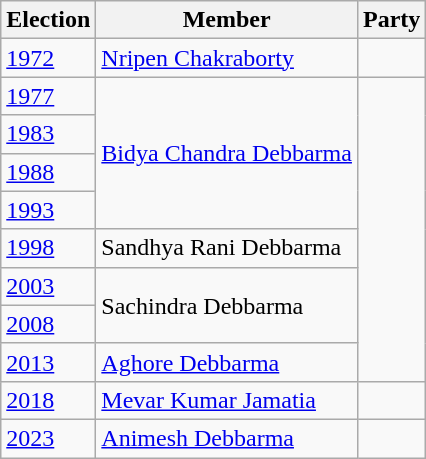<table class="wikitable sortable">
<tr>
<th>Election</th>
<th>Member</th>
<th colspan=2>Party</th>
</tr>
<tr>
<td><a href='#'>1972</a></td>
<td><a href='#'>Nripen Chakraborty</a></td>
<td></td>
</tr>
<tr>
<td><a href='#'>1977</a></td>
<td rowspan=4><a href='#'>Bidya Chandra Debbarma</a></td>
</tr>
<tr>
<td><a href='#'>1983</a></td>
</tr>
<tr>
<td><a href='#'>1988</a></td>
</tr>
<tr>
<td><a href='#'>1993</a></td>
</tr>
<tr>
<td><a href='#'>1998</a></td>
<td>Sandhya Rani Debbarma</td>
</tr>
<tr>
<td><a href='#'>2003</a></td>
<td rowspan=2>Sachindra Debbarma</td>
</tr>
<tr>
<td><a href='#'>2008</a></td>
</tr>
<tr>
<td><a href='#'>2013</a></td>
<td><a href='#'>Aghore Debbarma</a></td>
</tr>
<tr>
<td><a href='#'>2018</a></td>
<td><a href='#'>Mevar Kumar Jamatia</a></td>
<td></td>
</tr>
<tr>
<td><a href='#'>2023</a></td>
<td><a href='#'>Animesh Debbarma</a></td>
<td></td>
</tr>
</table>
